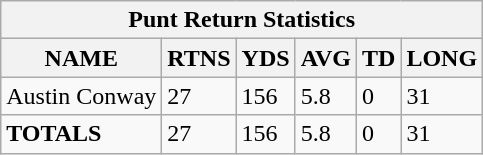<table class="wikitable sortable collapsible collapsed">
<tr>
<th colspan="8">Punt Return Statistics</th>
</tr>
<tr>
<th>NAME</th>
<th>RTNS</th>
<th>YDS</th>
<th>AVG</th>
<th>TD</th>
<th>LONG</th>
</tr>
<tr>
<td>Austin Conway</td>
<td>27</td>
<td>156</td>
<td>5.8</td>
<td>0</td>
<td>31</td>
</tr>
<tr>
<td><strong>TOTALS</strong></td>
<td>27</td>
<td>156</td>
<td>5.8</td>
<td>0</td>
<td>31</td>
</tr>
</table>
